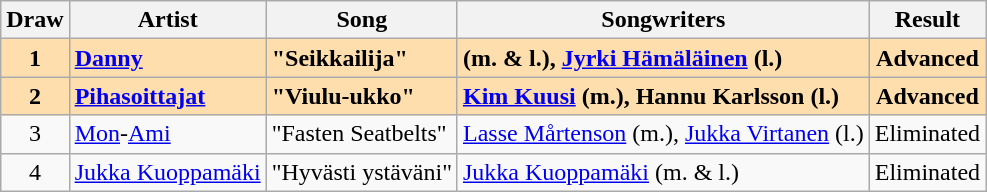<table class="wikitable sortable">
<tr>
<th>Draw</th>
<th>Artist</th>
<th>Song</th>
<th>Songwriters</th>
<th>Result</th>
</tr>
<tr style="background:#FFDEAD; font-weight:bold;">
<td align="center">1</td>
<td><a href='#'>Danny</a></td>
<td>"Seikkailija"</td>
<td> (m. & l.), <a href='#'>Jyrki Hämäläinen</a> (l.)</td>
<td align="center">Advanced</td>
</tr>
<tr style="background:#FFDEAD; font-weight:bold;">
<td align="center">2</td>
<td><a href='#'>Pihasoittajat</a></td>
<td>"Viulu-ukko"</td>
<td><a href='#'>Kim Kuusi</a> (m.), Hannu Karlsson (l.)</td>
<td align="center">Advanced</td>
</tr>
<tr>
<td align="center">3</td>
<td><a href='#'>Mon</a>-<a href='#'>Ami</a></td>
<td>"Fasten Seatbelts"</td>
<td><a href='#'>Lasse Mårtenson</a> (m.), <a href='#'>Jukka Virtanen</a> (l.)</td>
<td align="center">Eliminated</td>
</tr>
<tr>
<td align="center">4</td>
<td><a href='#'>Jukka Kuoppamäki</a></td>
<td>"Hyvästi ystäväni"</td>
<td><a href='#'>Jukka Kuoppamäki</a> (m. & l.)</td>
<td align="center">Eliminated</td>
</tr>
</table>
